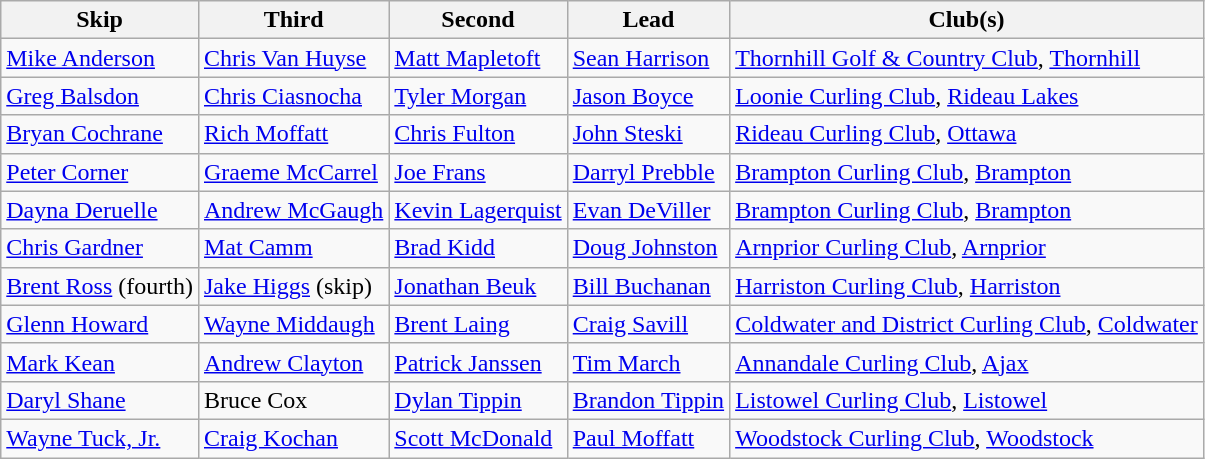<table class="wikitable">
<tr>
<th>Skip</th>
<th>Third</th>
<th>Second</th>
<th>Lead</th>
<th>Club(s)</th>
</tr>
<tr>
<td><a href='#'>Mike Anderson</a></td>
<td><a href='#'>Chris Van Huyse</a></td>
<td><a href='#'>Matt Mapletoft</a></td>
<td><a href='#'>Sean Harrison</a></td>
<td><a href='#'>Thornhill Golf & Country Club</a>, <a href='#'>Thornhill</a></td>
</tr>
<tr>
<td><a href='#'>Greg Balsdon</a></td>
<td><a href='#'>Chris Ciasnocha</a></td>
<td><a href='#'>Tyler Morgan</a></td>
<td><a href='#'>Jason Boyce</a></td>
<td><a href='#'>Loonie Curling Club</a>, <a href='#'>Rideau Lakes</a></td>
</tr>
<tr>
<td><a href='#'>Bryan Cochrane</a></td>
<td><a href='#'>Rich Moffatt</a></td>
<td><a href='#'>Chris Fulton</a></td>
<td><a href='#'>John Steski</a></td>
<td><a href='#'>Rideau Curling Club</a>, <a href='#'>Ottawa</a></td>
</tr>
<tr>
<td><a href='#'>Peter Corner</a></td>
<td><a href='#'>Graeme McCarrel</a></td>
<td><a href='#'>Joe Frans</a></td>
<td><a href='#'>Darryl Prebble</a></td>
<td><a href='#'>Brampton Curling Club</a>, <a href='#'>Brampton</a></td>
</tr>
<tr>
<td><a href='#'>Dayna Deruelle</a></td>
<td><a href='#'>Andrew McGaugh</a></td>
<td><a href='#'>Kevin Lagerquist</a></td>
<td><a href='#'>Evan DeViller</a></td>
<td><a href='#'>Brampton Curling Club</a>, <a href='#'>Brampton</a></td>
</tr>
<tr>
<td><a href='#'>Chris Gardner</a></td>
<td><a href='#'>Mat Camm</a></td>
<td><a href='#'>Brad Kidd</a></td>
<td><a href='#'>Doug Johnston</a></td>
<td><a href='#'>Arnprior Curling Club</a>, <a href='#'>Arnprior</a></td>
</tr>
<tr>
<td><a href='#'>Brent Ross</a> (fourth)</td>
<td><a href='#'>Jake Higgs</a> (skip)</td>
<td><a href='#'>Jonathan Beuk</a></td>
<td><a href='#'>Bill Buchanan</a></td>
<td><a href='#'>Harriston Curling Club</a>, <a href='#'>Harriston</a></td>
</tr>
<tr>
<td><a href='#'>Glenn Howard</a></td>
<td><a href='#'>Wayne Middaugh</a></td>
<td><a href='#'>Brent Laing</a></td>
<td><a href='#'>Craig Savill</a></td>
<td><a href='#'>Coldwater and District Curling Club</a>, <a href='#'>Coldwater</a></td>
</tr>
<tr>
<td><a href='#'>Mark Kean</a></td>
<td><a href='#'>Andrew Clayton</a></td>
<td><a href='#'>Patrick Janssen</a></td>
<td><a href='#'>Tim March</a></td>
<td><a href='#'>Annandale Curling Club</a>, <a href='#'>Ajax</a></td>
</tr>
<tr>
<td><a href='#'>Daryl Shane</a></td>
<td>Bruce Cox</td>
<td><a href='#'>Dylan Tippin</a></td>
<td><a href='#'>Brandon Tippin</a></td>
<td><a href='#'>Listowel Curling Club</a>, <a href='#'>Listowel</a></td>
</tr>
<tr>
<td><a href='#'>Wayne Tuck, Jr.</a></td>
<td><a href='#'>Craig Kochan</a></td>
<td><a href='#'>Scott McDonald</a></td>
<td><a href='#'>Paul Moffatt</a></td>
<td><a href='#'>Woodstock Curling Club</a>, <a href='#'>Woodstock</a></td>
</tr>
</table>
